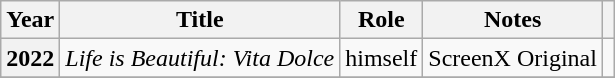<table class="wikitable  plainrowheaders">
<tr>
<th scope="col">Year</th>
<th scope="col">Title</th>
<th scope="col">Role</th>
<th scope="col">Notes</th>
<th scope="col" class="unsortable"></th>
</tr>
<tr>
<th scope="row">2022</th>
<td><em>Life is Beautiful: Vita Dolce</em></td>
<td>himself</td>
<td>ScreenX Original</td>
<td></td>
</tr>
<tr>
</tr>
</table>
